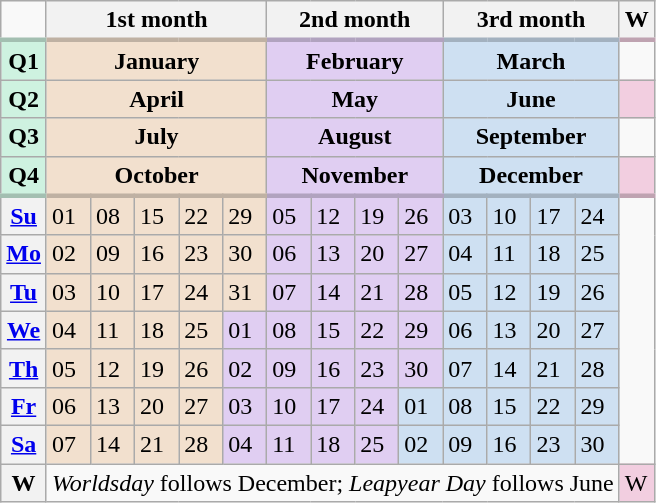<table class="wikitable">
<tr>
<td style="border-bottom: medium solid #A3BFB1"></td>
<th style="border-bottom: medium solid #BFB1A3" colspan=5>1st month</th>
<th style="border-bottom: medium solid #B1A3BF" colspan=4>2nd month</th>
<th style="border-bottom: medium solid #A3B1BF" colspan=4>3rd month</th>
<th style="border-bottom: medium solid #BFA3B1">W</th>
</tr>
<tr>
<th style="background:#CEF2E0">Q1</th>
<th style="background:#F2E0CE" colspan=5>January</th>
<th style="background:#E0CEF2" colspan=4>February</th>
<th style="background:#CEE0F2" colspan=4>March</th>
<td></td>
</tr>
<tr>
<th style="background:#CEF2E0">Q2</th>
<th style="background:#F2E0CE" colspan=5>April</th>
<th style="background:#E0CEF2" colspan=4>May</th>
<th style="background:#CEE0F2" colspan=4>June</th>
<th style="background:#F2CEE0"></th>
</tr>
<tr>
<th style="background:#CEF2E0">Q3</th>
<th style="background:#F2E0CE" colspan=5>July</th>
<th style="background:#E0CEF2" colspan=4>August</th>
<th style="background:#CEE0F2" colspan=4>September</th>
<td></td>
</tr>
<tr>
<th style="background:#CEF2E0; border-bottom: medium solid #A3BFB1">Q4</th>
<th style="background:#F2E0CE; border-bottom: medium solid #BFB1A3" colspan=5>October</th>
<th style="background:#E0CEF2; border-bottom: medium solid #B1A3BF" colspan=4>November</th>
<th style="background:#CEE0F2; border-bottom: medium solid #A3B1BF" colspan=4>December</th>
<th style="background:#F2CEE0; border-bottom: medium solid #BFA3B1"></th>
</tr>
<tr>
<th><a href='#'>Su</a></th>
<td style="background:#F2E0CE">01</td>
<td style="background:#F2E0CE">08</td>
<td style="background:#F2E0CE">15</td>
<td style="background:#F2E0CE">22</td>
<td style="background:#F2E0CE">29</td>
<td style="background:#E0CEF2">05</td>
<td style="background:#E0CEF2">12</td>
<td style="background:#E0CEF2">19</td>
<td style="background:#E0CEF2">26</td>
<td style="background:#CEE0F2">03</td>
<td style="background:#CEE0F2">10</td>
<td style="background:#CEE0F2">17</td>
<td style="background:#CEE0F2">24</td>
<td rowspan=7></td>
</tr>
<tr>
<th><a href='#'>Mo</a></th>
<td style="background:#F2E0CE">02</td>
<td style="background:#F2E0CE">09</td>
<td style="background:#F2E0CE">16</td>
<td style="background:#F2E0CE">23</td>
<td style="background:#F2E0CE">30</td>
<td style="background:#E0CEF2">06</td>
<td style="background:#E0CEF2">13</td>
<td style="background:#E0CEF2">20</td>
<td style="background:#E0CEF2">27</td>
<td style="background:#CEE0F2">04</td>
<td style="background:#CEE0F2">11</td>
<td style="background:#CEE0F2">18</td>
<td style="background:#CEE0F2">25</td>
</tr>
<tr>
<th><a href='#'>Tu</a></th>
<td style="background:#F2E0CE">03</td>
<td style="background:#F2E0CE">10</td>
<td style="background:#F2E0CE">17</td>
<td style="background:#F2E0CE">24</td>
<td style="background:#F2E0CE">31</td>
<td style="background:#E0CEF2">07</td>
<td style="background:#E0CEF2">14</td>
<td style="background:#E0CEF2">21</td>
<td style="background:#E0CEF2">28</td>
<td style="background:#CEE0F2">05</td>
<td style="background:#CEE0F2">12</td>
<td style="background:#CEE0F2">19</td>
<td style="background:#CEE0F2">26</td>
</tr>
<tr>
<th><a href='#'>We</a></th>
<td style="background:#F2E0CE">04</td>
<td style="background:#F2E0CE">11</td>
<td style="background:#F2E0CE">18</td>
<td style="background:#F2E0CE">25</td>
<td style="background:#E0CEF2">01</td>
<td style="background:#E0CEF2">08</td>
<td style="background:#E0CEF2">15</td>
<td style="background:#E0CEF2">22</td>
<td style="background:#E0CEF2">29</td>
<td style="background:#CEE0F2">06</td>
<td style="background:#CEE0F2">13</td>
<td style="background:#CEE0F2">20</td>
<td style="background:#CEE0F2">27</td>
</tr>
<tr>
<th><a href='#'>Th</a></th>
<td style="background:#F2E0CE">05</td>
<td style="background:#F2E0CE">12</td>
<td style="background:#F2E0CE">19</td>
<td style="background:#F2E0CE">26</td>
<td style="background:#E0CEF2">02</td>
<td style="background:#E0CEF2">09</td>
<td style="background:#E0CEF2">16</td>
<td style="background:#E0CEF2">23</td>
<td style="background:#E0CEF2">30</td>
<td style="background:#CEE0F2">07</td>
<td style="background:#CEE0F2">14</td>
<td style="background:#CEE0F2">21</td>
<td style="background:#CEE0F2">28</td>
</tr>
<tr>
<th><a href='#'>Fr</a></th>
<td style="background:#F2E0CE">06</td>
<td style="background:#F2E0CE">13</td>
<td style="background:#F2E0CE">20</td>
<td style="background:#F2E0CE">27</td>
<td style="background:#E0CEF2">03</td>
<td style="background:#E0CEF2">10</td>
<td style="background:#E0CEF2">17</td>
<td style="background:#E0CEF2">24</td>
<td style="background:#CEE0F2">01</td>
<td style="background:#CEE0F2">08</td>
<td style="background:#CEE0F2">15</td>
<td style="background:#CEE0F2">22</td>
<td style="background:#CEE0F2">29</td>
</tr>
<tr>
<th><a href='#'>Sa</a></th>
<td style="background:#F2E0CE">07</td>
<td style="background:#F2E0CE">14</td>
<td style="background:#F2E0CE">21</td>
<td style="background:#F2E0CE">28</td>
<td style="background:#E0CEF2">04</td>
<td style="background:#E0CEF2">11</td>
<td style="background:#E0CEF2">18</td>
<td style="background:#E0CEF2">25</td>
<td style="background:#CEE0F2">02</td>
<td style="background:#CEE0F2">09</td>
<td style="background:#CEE0F2">16</td>
<td style="background:#CEE0F2">23</td>
<td style="background:#CEE0F2">30</td>
</tr>
<tr>
<th>W</th>
<td colspan=13><em>Worldsday</em> follows December; <em>Leapyear Day</em> follows June</td>
<td style="background:#F2CEE0">W</td>
</tr>
</table>
